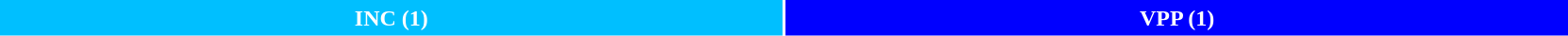<table style="width:88%; text-align:center;">
<tr style="color:white; height:25px;">
<td style="background:DeepSkyBlue; width:50%;"><strong>INC (1)</strong></td>
<td style="background:Blue; width:50%;"><strong>VPP (1)</strong></td>
</tr>
<tr>
</tr>
</table>
